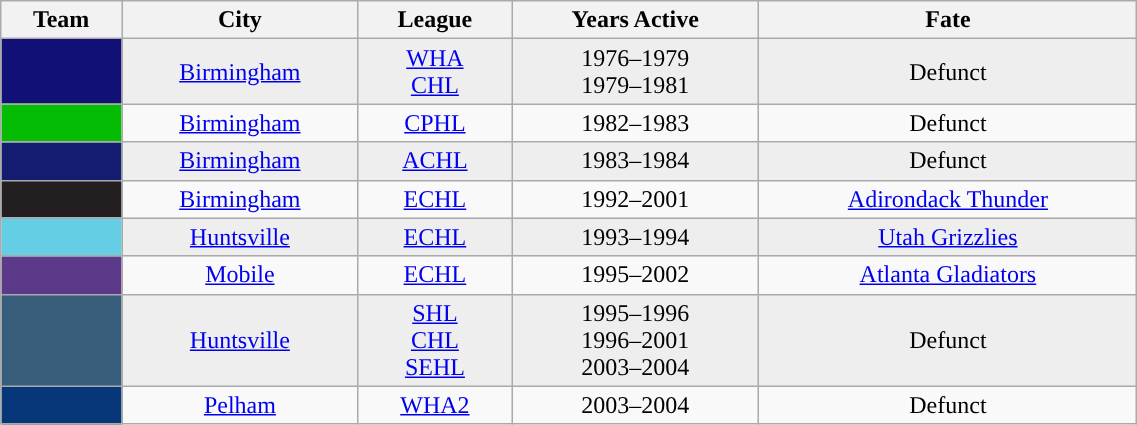<table class="wikitable sortable" width="60%">
<tr>
<th>Team</th>
<th>City</th>
<th>League</th>
<th>Years Active</th>
<th>Fate</th>
</tr>
<tr align=center bgcolor=eeeeee>
<td style="color:white; background:#101077; "><strong><a href='#'></a></strong></td>
<td><a href='#'>Birmingham</a></td>
<td><a href='#'>WHA</a><br><a href='#'>CHL</a></td>
<td>1976–1979<br>1979–1981</td>
<td>Defunct</td>
</tr>
<tr align=center>
<td style="color:white; background:#03bc03; "><strong><a href='#'></a></strong></td>
<td><a href='#'>Birmingham</a></td>
<td><a href='#'>CPHL</a></td>
<td>1982–1983</td>
<td>Defunct</td>
</tr>
<tr align=center bgcolor=eeeeee>
<td style="color:white; background:#141c71; "><strong><a href='#'></a></strong></td>
<td><a href='#'>Birmingham</a></td>
<td><a href='#'>ACHL</a></td>
<td>1983–1984</td>
<td>Defunct</td>
</tr>
<tr align=center>
<td style="color:white; background:#231f20; "><strong><a href='#'></a></strong></td>
<td><a href='#'>Birmingham</a></td>
<td><a href='#'>ECHL</a></td>
<td>1992–2001</td>
<td><a href='#'>Adirondack Thunder</a></td>
</tr>
<tr align=center bgcolor=eeeeee>
<td style="color:white; background:#64cee5; "><strong><a href='#'></a></strong></td>
<td><a href='#'>Huntsville</a></td>
<td><a href='#'>ECHL</a></td>
<td>1993–1994</td>
<td><a href='#'>Utah Grizzlies</a></td>
</tr>
<tr align=center>
<td style="color:white; background:#5d398a; "><strong><a href='#'></a></strong></td>
<td><a href='#'>Mobile</a></td>
<td><a href='#'>ECHL</a></td>
<td>1995–2002</td>
<td><a href='#'>Atlanta Gladiators</a></td>
</tr>
<tr align=center bgcolor=eeeeee>
<td style="color:white; background:#385d7a; "><strong><a href='#'></a></strong></td>
<td><a href='#'>Huntsville</a></td>
<td><a href='#'>SHL</a><br><a href='#'>CHL</a><br><a href='#'>SEHL</a></td>
<td>1995–1996<br>1996–2001<br>2003–2004</td>
<td>Defunct</td>
</tr>
<tr align=center>
<td style="color:white; background:#073779; "><strong><a href='#'></a></strong></td>
<td><a href='#'>Pelham</a></td>
<td><a href='#'>WHA2</a></td>
<td>2003–2004</td>
<td>Defunct</td>
</tr>
</table>
